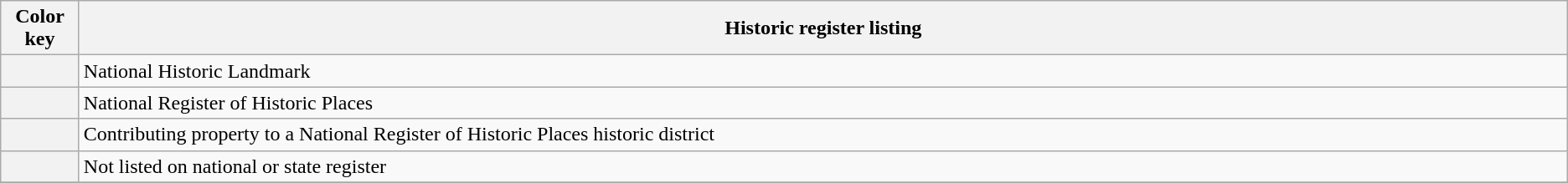<table class="wikitable">
<tr>
<th style="width:5%;"><strong>Color key</strong></th>
<th style="width:95%;"><strong>Historic register listing</strong></th>
</tr>
<tr>
<th></th>
<td>National Historic Landmark</td>
</tr>
<tr>
<th></th>
<td>National Register of Historic Places</td>
</tr>
<tr>
<th></th>
<td>Contributing property to a National Register of Historic Places historic district</td>
</tr>
<tr>
<th></th>
<td>Not listed on national or state register</td>
</tr>
<tr>
</tr>
</table>
